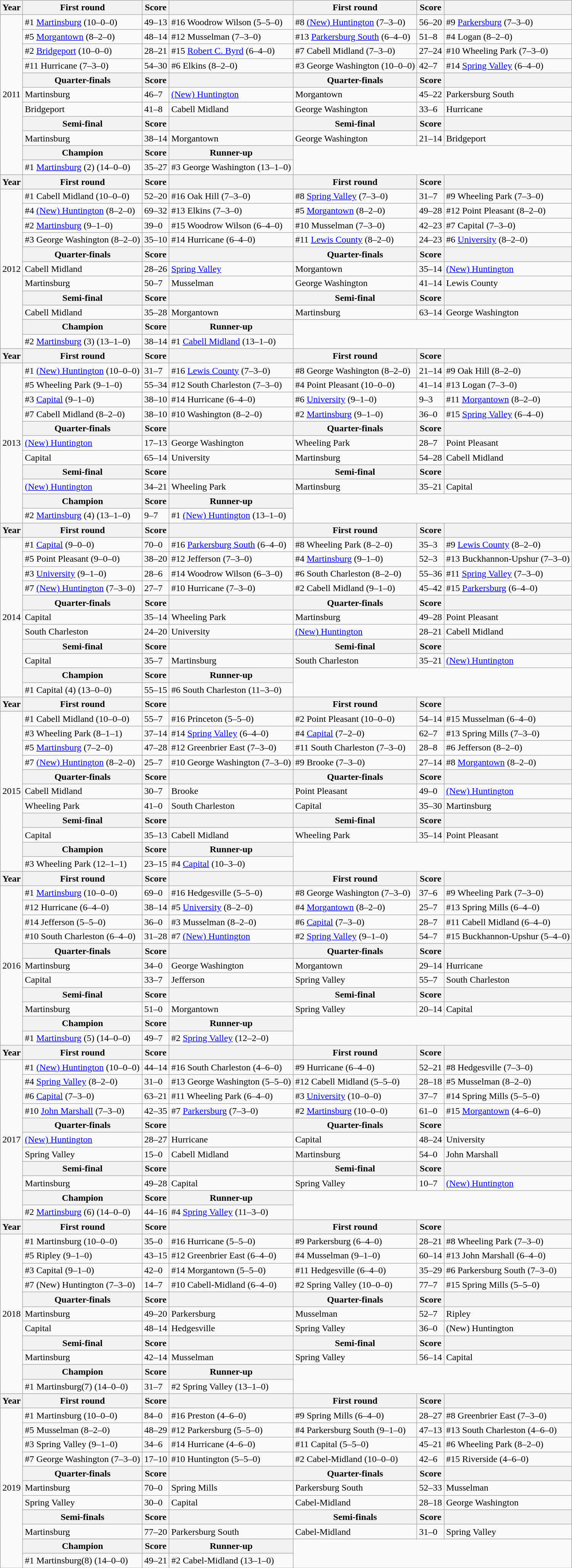<table class="wikitable">
<tr>
<th>Year</th>
<th>First round</th>
<th>Score</th>
<th></th>
<th>First round</th>
<th>Score</th>
<th></th>
</tr>
<tr>
<td rowspan=11 style="text-align: center;">2011</td>
<td>#1 <a href='#'>Martinsburg</a> (10–0–0)</td>
<td>49–13</td>
<td>#16 Woodrow Wilson (5–5–0)</td>
<td>#8 <a href='#'>(New) Huntington</a> (7–3–0)</td>
<td>56–20</td>
<td>#9 <a href='#'>Parkersburg</a> (7–3–0)</td>
</tr>
<tr>
<td>#5 <a href='#'>Morgantown</a> (8–2–0)</td>
<td>48–14</td>
<td>#12 Musselman (7–3–0)</td>
<td>#13 <a href='#'>Parkersburg South</a> (6–4–0)</td>
<td>51–8</td>
<td>#4 Logan (8–2–0)</td>
</tr>
<tr>
<td>#2 <a href='#'>Bridgeport</a> (10–0–0)</td>
<td>28–21</td>
<td>#15 <a href='#'>Robert C. Byrd</a> (6–4–0)</td>
<td>#7 Cabell Midland (7–3–0)</td>
<td>27–24</td>
<td>#10 Wheeling Park (7–3–0)</td>
</tr>
<tr>
<td>#11 Hurricane (7–3–0)</td>
<td>54–30</td>
<td>#6 Elkins (8–2–0)</td>
<td>#3 George Washington (10–0–0)</td>
<td>42–7</td>
<td>#14 <a href='#'>Spring Valley</a> (6–4–0)</td>
</tr>
<tr>
<th>Quarter-finals</th>
<th>Score</th>
<th></th>
<th>Quarter-finals</th>
<th>Score</th>
<th></th>
</tr>
<tr>
<td>Martinsburg</td>
<td>46–7</td>
<td><a href='#'>(New) Huntington</a></td>
<td>Morgantown</td>
<td>45–22</td>
<td>Parkersburg South</td>
</tr>
<tr>
<td>Bridgeport</td>
<td>41–8</td>
<td>Cabell Midland</td>
<td>George Washington</td>
<td>33–6</td>
<td>Hurricane</td>
</tr>
<tr>
<th>Semi-final</th>
<th>Score</th>
<th></th>
<th>Semi-final</th>
<th>Score</th>
<th></th>
</tr>
<tr>
<td>Martinsburg</td>
<td>38–14</td>
<td>Morgantown</td>
<td>George Washington</td>
<td>21–14</td>
<td>Bridgeport</td>
</tr>
<tr>
<th>Champion</th>
<th>Score</th>
<th>Runner-up</th>
</tr>
<tr>
<td>#1 <a href='#'>Martinsburg</a> (2) (14–0–0)</td>
<td>35–27</td>
<td>#3 George Washington (13–1–0)</td>
</tr>
<tr>
<th>Year</th>
<th>First round</th>
<th>Score</th>
<th></th>
<th>First round</th>
<th>Score</th>
<th></th>
</tr>
<tr>
<td rowspan=11 style="text-align: center;">2012</td>
<td>#1 Cabell Midland (10–0–0)</td>
<td>52–20</td>
<td>#16 Oak Hill (7–3–0)</td>
<td>#8 <a href='#'>Spring Valley</a> (7–3–0)</td>
<td>31–7</td>
<td>#9 Wheeling Park (7–3–0)</td>
</tr>
<tr>
<td>#4 <a href='#'>(New) Huntington</a> (8–2–0)</td>
<td>69–32</td>
<td>#13 Elkins (7–3–0)</td>
<td>#5 <a href='#'>Morgantown</a> (8–2–0)</td>
<td>49–28</td>
<td>#12 Point Pleasant (8–2–0)</td>
</tr>
<tr>
<td>#2 <a href='#'>Martinsburg</a> (9–1–0)</td>
<td>39–0</td>
<td>#15 Woodrow Wilson (6–4–0)</td>
<td>#10 Musselman (7–3–0)</td>
<td>42–23</td>
<td>#7 Capital (7–3–0)</td>
</tr>
<tr>
<td>#3 George Washington (8–2–0)</td>
<td>35–10</td>
<td>#14 Hurricane (6–4–0)</td>
<td>#11 <a href='#'>Lewis County</a> (8–2–0)</td>
<td>24–23</td>
<td>#6 <a href='#'>University</a> (8–2–0)</td>
</tr>
<tr>
<th>Quarter-finals</th>
<th>Score</th>
<th></th>
<th>Quarter-finals</th>
<th>Score</th>
<th></th>
</tr>
<tr>
<td>Cabell Midland</td>
<td>28–26</td>
<td><a href='#'>Spring Valley</a></td>
<td>Morgantown</td>
<td>35–14</td>
<td><a href='#'>(New) Huntington</a></td>
</tr>
<tr>
<td>Martinsburg</td>
<td>50–7</td>
<td>Musselman</td>
<td>George Washington</td>
<td>41–14</td>
<td>Lewis County</td>
</tr>
<tr>
<th>Semi-final</th>
<th>Score</th>
<th></th>
<th>Semi-final</th>
<th>Score</th>
<th></th>
</tr>
<tr>
<td>Cabell Midland</td>
<td>35–28</td>
<td>Morgantown</td>
<td>Martinsburg</td>
<td>63–14</td>
<td>George Washington</td>
</tr>
<tr>
<th>Champion</th>
<th>Score</th>
<th>Runner-up</th>
</tr>
<tr>
<td>#2 <a href='#'>Martinsburg</a> (3) (13–1–0)</td>
<td>38–14</td>
<td>#1 <a href='#'>Cabell Midland</a> (13–1–0)</td>
</tr>
<tr>
<th>Year</th>
<th>First round</th>
<th>Score</th>
<th></th>
<th>First round</th>
<th>Score</th>
<th></th>
</tr>
<tr>
<td rowspan=11 style="text-align: center;">2013</td>
<td>#1 <a href='#'>(New) Huntington</a> (10–0–0)</td>
<td>31–7</td>
<td>#16 <a href='#'>Lewis County</a> (7–3–0)</td>
<td>#8 George Washington (8–2–0)</td>
<td>21–14</td>
<td>#9 Oak Hill (8–2–0)</td>
</tr>
<tr>
<td>#5 Wheeling Park (9–1–0)</td>
<td>55–34</td>
<td>#12 South Charleston (7–3–0)</td>
<td>#4 Point Pleasant (10–0–0)</td>
<td>41–14</td>
<td>#13 Logan (7–3–0)</td>
</tr>
<tr>
<td>#3 <a href='#'>Capital</a> (9–1–0)</td>
<td>38–10</td>
<td>#14 Hurricane (6–4–0)</td>
<td>#6 <a href='#'>University</a> (9–1–0)</td>
<td>9–3</td>
<td>#11 <a href='#'>Morgantown</a> (8–2–0)</td>
</tr>
<tr>
<td>#7 Cabell Midland (8–2–0)</td>
<td>38–10</td>
<td>#10 Washington (8–2–0)</td>
<td>#2 <a href='#'>Martinsburg</a> (9–1–0)</td>
<td>36–0</td>
<td>#15 <a href='#'>Spring Valley</a> (6–4–0)</td>
</tr>
<tr>
<th>Quarter-finals</th>
<th>Score</th>
<th></th>
<th>Quarter-finals</th>
<th>Score</th>
<th></th>
</tr>
<tr>
<td><a href='#'>(New) Huntington</a></td>
<td>17–13</td>
<td>George Washington</td>
<td>Wheeling Park</td>
<td>28–7</td>
<td>Point Pleasant</td>
</tr>
<tr>
<td>Capital</td>
<td>65–14</td>
<td>University</td>
<td>Martinsburg</td>
<td>54–28</td>
<td>Cabell Midland</td>
</tr>
<tr>
<th>Semi-final</th>
<th>Score</th>
<th></th>
<th>Semi-final</th>
<th>Score</th>
<th></th>
</tr>
<tr>
<td><a href='#'>(New) Huntington</a></td>
<td>34–21</td>
<td>Wheeling Park</td>
<td>Martinsburg</td>
<td>35–21</td>
<td>Capital</td>
</tr>
<tr>
<th>Champion</th>
<th>Score</th>
<th>Runner-up</th>
</tr>
<tr>
<td>#2 <a href='#'>Martinsburg</a> (4) (13–1–0)</td>
<td>9–7</td>
<td>#1 <a href='#'>(New) Huntington</a> (13–1–0)</td>
</tr>
<tr>
<th>Year</th>
<th>First round</th>
<th>Score</th>
<th></th>
<th>First round</th>
<th>Score</th>
<th></th>
</tr>
<tr>
<td rowspan=11 style="text-align: center;">2014</td>
<td>#1 <a href='#'>Capital</a> (9–0–0)</td>
<td>70–0</td>
<td>#16 <a href='#'>Parkersburg South</a> (6–4–0)</td>
<td>#8 Wheeling Park (8–2–0)</td>
<td>35–3</td>
<td>#9 <a href='#'>Lewis County</a> (8–2–0)</td>
</tr>
<tr>
<td>#5 Point Pleasant (9–0–0)</td>
<td>38–20</td>
<td>#12 Jefferson (7–3–0)</td>
<td>#4 <a href='#'>Martinsburg</a> (9–1–0)</td>
<td>52–3</td>
<td>#13 Buckhannon-Upshur (7–3–0)</td>
</tr>
<tr>
<td>#3 <a href='#'>University</a> (9–1–0)</td>
<td>28–6</td>
<td>#14 Woodrow Wilson (6–3–0)</td>
<td>#6 South Charleston (8–2–0)</td>
<td>55–36</td>
<td>#11 <a href='#'>Spring Valley</a> (7–3–0)</td>
</tr>
<tr>
<td>#7 <a href='#'>(New) Huntington</a> (7–3–0)</td>
<td>27–7</td>
<td>#10 Hurricane (7–3–0)</td>
<td>#2 Cabell Midland (9–1–0)</td>
<td>45–42</td>
<td>#15 <a href='#'>Parkersburg</a> (6–4–0)</td>
</tr>
<tr>
<th>Quarter-finals</th>
<th>Score</th>
<th></th>
<th>Quarter-finals</th>
<th>Score</th>
<th></th>
</tr>
<tr>
<td>Capital</td>
<td>35–14</td>
<td>Wheeling Park</td>
<td>Martinsburg</td>
<td>49–28</td>
<td>Point Pleasant</td>
</tr>
<tr>
<td>South Charleston</td>
<td>24–20</td>
<td>University</td>
<td><a href='#'>(New) Huntington</a></td>
<td>28–21</td>
<td>Cabell Midland</td>
</tr>
<tr>
<th>Semi-final</th>
<th>Score</th>
<th></th>
<th>Semi-final</th>
<th>Score</th>
<th></th>
</tr>
<tr>
<td>Capital</td>
<td>35–7</td>
<td>Martinsburg</td>
<td>South Charleston</td>
<td>35–21</td>
<td><a href='#'>(New) Huntington</a></td>
</tr>
<tr>
<th>Champion</th>
<th>Score</th>
<th>Runner-up</th>
</tr>
<tr>
<td>#1 Capital (4) (13–0–0)</td>
<td>55–15</td>
<td>#6 South Charleston (11–3–0)</td>
</tr>
<tr>
<th>Year</th>
<th>First round</th>
<th>Score</th>
<th></th>
<th>First round</th>
<th>Score</th>
<th></th>
</tr>
<tr>
<td rowspan=11 style="text-align: center;">2015</td>
<td>#1 Cabell Midland (10–0–0)</td>
<td>55–7</td>
<td>#16 Princeton (5–5–0)</td>
<td>#2 Point Pleasant (10–0–0)</td>
<td>54–14</td>
<td>#15 Musselman (6–4–0)</td>
</tr>
<tr>
<td>#3 Wheeling Park (8–1–1)</td>
<td>37–14</td>
<td>#14 <a href='#'>Spring Valley</a> (6–4–0)</td>
<td>#4 <a href='#'>Capital</a> (7–2–0)</td>
<td>62–7</td>
<td>#13 Spring Mills (7–3–0)</td>
</tr>
<tr>
<td>#5 <a href='#'>Martinsburg</a> (7–2–0)</td>
<td>47–28</td>
<td>#12 Greenbrier East (7–3–0)</td>
<td>#11 South Charleston (7–3–0)</td>
<td>28–8</td>
<td>#6 Jefferson (8–2–0)</td>
</tr>
<tr>
<td>#7 <a href='#'>(New) Huntington</a> (8–2–0)</td>
<td>25–7</td>
<td>#10 George Washington (7–3–0)</td>
<td>#9 Brooke (7–3–0)</td>
<td>27–14</td>
<td>#8 <a href='#'>Morgantown</a> (8–2–0)</td>
</tr>
<tr>
<th>Quarter-finals</th>
<th>Score</th>
<th></th>
<th>Quarter-finals</th>
<th>Score</th>
<th></th>
</tr>
<tr>
<td>Cabell Midland</td>
<td>30–7</td>
<td>Brooke</td>
<td>Point Pleasant</td>
<td>49–0</td>
<td><a href='#'>(New) Huntington</a></td>
</tr>
<tr>
<td>Wheeling Park</td>
<td>41–0</td>
<td>South Charleston</td>
<td>Capital</td>
<td>35–30</td>
<td>Martinsburg</td>
</tr>
<tr>
<th>Semi-final</th>
<th>Score</th>
<th></th>
<th>Semi-final</th>
<th>Score</th>
<th></th>
</tr>
<tr>
<td>Capital</td>
<td>35–13</td>
<td>Cabell Midland</td>
<td>Wheeling Park</td>
<td>35–14</td>
<td>Point Pleasant</td>
</tr>
<tr>
<th>Champion</th>
<th>Score</th>
<th>Runner-up</th>
</tr>
<tr>
<td>#3 Wheeling Park (12–1–1)</td>
<td>23–15</td>
<td>#4 <a href='#'>Capital</a> (10–3–0)</td>
</tr>
<tr>
<th>Year</th>
<th>First round</th>
<th>Score</th>
<th></th>
<th>First round</th>
<th>Score</th>
<th></th>
</tr>
<tr>
<td rowspan=11 style="text-align: center;">2016</td>
<td>#1 <a href='#'>Martinsburg</a> (10–0–0)</td>
<td>69–0</td>
<td>#16 Hedgesville (5–5–0)</td>
<td>#8 George Washington (7–3–0)</td>
<td>37–6</td>
<td>#9 Wheeling Park (7–3–0)</td>
</tr>
<tr>
<td>#12 Hurricane (6–4–0)</td>
<td>38–14</td>
<td>#5 <a href='#'>University</a> (8–2–0)</td>
<td>#4 <a href='#'>Morgantown</a> (8–2–0)</td>
<td>25–7</td>
<td>#13 Spring Mills (6–4–0)</td>
</tr>
<tr>
<td>#14 Jefferson (5–5–0)</td>
<td>36–0</td>
<td>#3 Musselman (8–2–0)</td>
<td>#6 <a href='#'>Capital</a> (7–3–0)</td>
<td>28–7</td>
<td>#11 Cabell Midland (6–4–0)</td>
</tr>
<tr>
<td>#10 South Charleston (6–4–0)</td>
<td>31–28</td>
<td>#7 <a href='#'>(New) Huntington</a></td>
<td>#2 <a href='#'>Spring Valley</a> (9–1–0)</td>
<td>54–7</td>
<td>#15 Buckhannon-Upshur (5–4–0)</td>
</tr>
<tr>
<th>Quarter-finals</th>
<th>Score</th>
<th></th>
<th>Quarter-finals</th>
<th>Score</th>
<th></th>
</tr>
<tr>
<td>Martinsburg</td>
<td>34–0</td>
<td>George Washington</td>
<td>Morgantown</td>
<td>29–14</td>
<td>Hurricane</td>
</tr>
<tr>
<td>Capital</td>
<td>33–7</td>
<td>Jefferson</td>
<td>Spring Valley</td>
<td>55–7</td>
<td>South Charleston</td>
</tr>
<tr>
<th>Semi-final</th>
<th>Score</th>
<th></th>
<th>Semi-final</th>
<th>Score</th>
<th></th>
</tr>
<tr>
<td>Martinsburg</td>
<td>51–0</td>
<td>Morgantown</td>
<td>Spring Valley</td>
<td>20–14</td>
<td>Capital</td>
</tr>
<tr>
<th>Champion</th>
<th>Score</th>
<th>Runner-up</th>
</tr>
<tr>
<td>#1 <a href='#'>Martinsburg</a> (5) (14–0–0)</td>
<td>49–7</td>
<td>#2 <a href='#'>Spring Valley</a> (12–2–0)</td>
</tr>
<tr>
<th>Year</th>
<th>First round</th>
<th>Score</th>
<th></th>
<th>First round</th>
<th>Score</th>
<th></th>
</tr>
<tr>
<td rowspan=11 style="text-align: center;">2017</td>
<td>#1 <a href='#'>(New) Huntington</a> (10–0–0)</td>
<td>44–14</td>
<td>#16 South Charleston (4–6–0)</td>
<td>#9 Hurricane (6–4–0)</td>
<td>52–21</td>
<td>#8 Hedgesville (7–3–0)</td>
</tr>
<tr>
<td>#4 <a href='#'>Spring Valley</a> (8–2–0)</td>
<td>31–0</td>
<td>#13 George Washington (5–5–0)</td>
<td>#12 Cabell Midland (5–5–0)</td>
<td>28–18</td>
<td>#5 Musselman (8–2–0)</td>
</tr>
<tr>
<td>#6 <a href='#'>Capital</a> (7–3–0)</td>
<td>63–21</td>
<td>#11 Wheeling Park (6–4–0)</td>
<td>#3 <a href='#'>University</a> (10–0–0)</td>
<td>37–7</td>
<td>#14 Spring Mills (5–5–0)</td>
</tr>
<tr>
<td>#10 <a href='#'>John Marshall</a> (7–3–0)</td>
<td>42–35</td>
<td>#7 <a href='#'>Parkersburg</a> (7–3–0)</td>
<td>#2 <a href='#'>Martinsburg</a> (10–0–0)</td>
<td>61–0</td>
<td>#15 <a href='#'>Morgantown</a> (4–6–0)</td>
</tr>
<tr>
<th>Quarter-finals</th>
<th>Score</th>
<th></th>
<th>Quarter-finals</th>
<th>Score</th>
<th></th>
</tr>
<tr>
<td><a href='#'>(New) Huntington</a></td>
<td>28–27</td>
<td>Hurricane</td>
<td>Capital</td>
<td>48–24</td>
<td>University</td>
</tr>
<tr>
<td>Spring Valley</td>
<td>15–0</td>
<td>Cabell Midland</td>
<td>Martinsburg</td>
<td>54–0</td>
<td>John Marshall</td>
</tr>
<tr>
<th>Semi-final</th>
<th>Score</th>
<th></th>
<th>Semi-final</th>
<th>Score</th>
<th></th>
</tr>
<tr>
<td>Martinsburg</td>
<td>49–28</td>
<td>Capital</td>
<td>Spring Valley</td>
<td>10–7</td>
<td><a href='#'>(New) Huntington</a></td>
</tr>
<tr>
<th>Champion</th>
<th>Score</th>
<th>Runner-up</th>
</tr>
<tr>
<td>#2 <a href='#'>Martinsburg</a> (6) (14–0–0)</td>
<td>44–16</td>
<td>#4 <a href='#'>Spring Valley</a> (11–3–0)</td>
</tr>
<tr>
<th>Year</th>
<th>First round</th>
<th>Score</th>
<th></th>
<th>First round</th>
<th>Score</th>
<th></th>
</tr>
<tr>
<td rowspan=11 style="text-align: center;">2018</td>
<td>#1 Martinsburg (10–0–0)</td>
<td>35–0</td>
<td>#16 Hurricane (5–5–0)</td>
<td>#9 Parkersburg (6–4–0)</td>
<td>28–21</td>
<td>#8 Wheeling Park (7–3–0)</td>
</tr>
<tr>
<td>#5 Ripley (9–1–0)</td>
<td>43–15</td>
<td>#12 Greenbrier East (6–4–0)</td>
<td>#4 Musselman (9–1–0)</td>
<td>60–14</td>
<td>#13 John Marshall (6–4–0)</td>
</tr>
<tr>
<td>#3 Capital (9–1–0)</td>
<td>42–0</td>
<td>#14 Morgantown (5–5–0)</td>
<td>#11 Hedgesville (6–4–0)</td>
<td>35–29</td>
<td>#6 Parkersburg South (7–3–0)</td>
</tr>
<tr>
<td>#7 (New) Huntington (7–3–0)</td>
<td>14–7</td>
<td>#10 Cabell-Midland (6–4–0)</td>
<td>#2 Spring Valley (10–0–0)</td>
<td>77–7</td>
<td>#15 Spring Mills (5–5–0)</td>
</tr>
<tr>
<th>Quarter-finals</th>
<th>Score</th>
<th></th>
<th>Quarter-finals</th>
<th>Score</th>
<th></th>
</tr>
<tr>
<td>Martinsburg</td>
<td>49–20</td>
<td>Parkersburg</td>
<td>Musselman</td>
<td>52–7</td>
<td>Ripley</td>
</tr>
<tr>
<td>Capital</td>
<td>48–14</td>
<td>Hedgesville</td>
<td>Spring Valley</td>
<td>36–0</td>
<td>(New) Huntington</td>
</tr>
<tr>
<th>Semi-final</th>
<th>Score</th>
<th></th>
<th>Semi-final</th>
<th>Score</th>
<th></th>
</tr>
<tr>
<td>Martinsburg</td>
<td>42–14</td>
<td>Musselman</td>
<td>Spring Valley</td>
<td>56–14</td>
<td>Capital</td>
</tr>
<tr>
<th>Champion</th>
<th>Score</th>
<th>Runner-up</th>
</tr>
<tr>
<td>#1 Martinsburg(7) (14–0–0)</td>
<td>31–7</td>
<td>#2 Spring Valley (13–1–0)</td>
</tr>
<tr>
<th>Year</th>
<th>First round</th>
<th>Score</th>
<th></th>
<th>First round</th>
<th>Score</th>
<th></th>
</tr>
<tr>
<td rowspan=11 style="text-align: center;">2019</td>
<td>#1 Martinsburg (10–0–0)</td>
<td>84–0</td>
<td>#16 Preston (4–6–0)</td>
<td>#9 Spring Mills (6–4–0)</td>
<td>28–27</td>
<td>#8 Greenbrier East (7–3–0)</td>
</tr>
<tr>
<td>#5 Musselman (8–2–0)</td>
<td>48–29</td>
<td>#12 Parkersburg (5–5–0)</td>
<td>#4 Parkersburg South (9–1–0)</td>
<td>47–13</td>
<td>#13 South Charleston (4–6–0)</td>
</tr>
<tr>
<td>#3 Spring Valley (9–1–0)</td>
<td>34–6</td>
<td>#14 Hurricane (4–6–0)</td>
<td>#11 Capital (5–5–0)</td>
<td>45–21</td>
<td>#6 Wheeling Park (8–2–0)</td>
</tr>
<tr>
<td>#7 George Washington (7–3–0)</td>
<td>17–10</td>
<td>#10 Huntington (5–5–0)</td>
<td>#2 Cabel-Midland (10–0–0)</td>
<td>42–6</td>
<td>#15 Riverside (4–6–0)</td>
</tr>
<tr>
<th>Quarter-finals</th>
<th>Score</th>
<th></th>
<th>Quarter-finals</th>
<th>Score</th>
<th></th>
</tr>
<tr>
<td>Martinsburg</td>
<td>70–0</td>
<td>Spring Mills</td>
<td>Parkersburg South</td>
<td>52–33</td>
<td>Musselman</td>
</tr>
<tr>
<td>Spring Valley</td>
<td>30–0</td>
<td>Capital</td>
<td>Cabel-Midland</td>
<td>28–18</td>
<td>George Washington</td>
</tr>
<tr>
<th>Semi-finals</th>
<th>Score</th>
<th></th>
<th>Semi-finals</th>
<th>Score</th>
<th></th>
</tr>
<tr>
<td>Martinsburg</td>
<td>77–20</td>
<td>Parkersburg South</td>
<td>Cabel-Midland</td>
<td>31–0</td>
<td>Spring Valley</td>
</tr>
<tr>
<th>Champion</th>
<th>Score</th>
<th>Runner-up</th>
</tr>
<tr>
<td>#1 Martinsburg(8) (14–0–0)</td>
<td>49–21</td>
<td>#2 Cabel-Midland (13–1–0)</td>
</tr>
<tr>
</tr>
</table>
